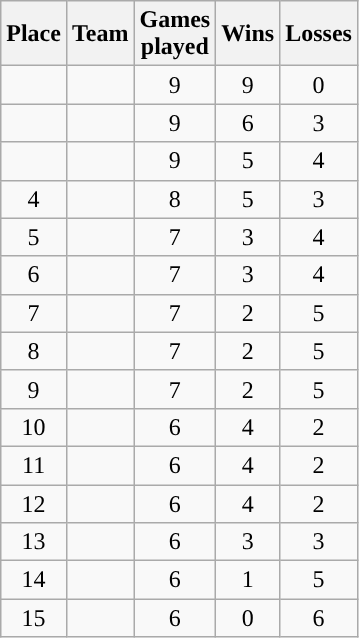<table class="wikitable" style="text-align:center;">
<tr>
<th>Place</th>
<th>Team</th>
<th>Games<br>played</th>
<th>Wins</th>
<th>Losses</th>
</tr>
<tr>
<td></td>
<td align=left></td>
<td>9</td>
<td>9</td>
<td>0</td>
</tr>
<tr>
<td></td>
<td align=left></td>
<td>9</td>
<td>6</td>
<td>3</td>
</tr>
<tr>
<td></td>
<td align=left></td>
<td>9</td>
<td>5</td>
<td>4</td>
</tr>
<tr>
<td>4</td>
<td align=left></td>
<td>8</td>
<td>5</td>
<td>3</td>
</tr>
<tr>
<td>5</td>
<td align=left></td>
<td>7</td>
<td>3</td>
<td>4</td>
</tr>
<tr>
<td>6</td>
<td align=left></td>
<td>7</td>
<td>3</td>
<td>4</td>
</tr>
<tr>
<td>7</td>
<td align=left></td>
<td>7</td>
<td>2</td>
<td>5</td>
</tr>
<tr>
<td>8</td>
<td align=left></td>
<td>7</td>
<td>2</td>
<td>5</td>
</tr>
<tr>
<td>9</td>
<td align=left></td>
<td>7</td>
<td>2</td>
<td>5</td>
</tr>
<tr>
<td>10</td>
<td align=left></td>
<td>6</td>
<td>4</td>
<td>2</td>
</tr>
<tr>
<td>11</td>
<td align=left></td>
<td>6</td>
<td>4</td>
<td>2</td>
</tr>
<tr>
<td>12</td>
<td align=left></td>
<td>6</td>
<td>4</td>
<td>2</td>
</tr>
<tr>
<td>13</td>
<td align=left></td>
<td>6</td>
<td>3</td>
<td>3</td>
</tr>
<tr>
<td>14</td>
<td align=left></td>
<td>6</td>
<td>1</td>
<td>5</td>
</tr>
<tr>
<td>15</td>
<td align=left></td>
<td>6</td>
<td>0</td>
<td>6</td>
</tr>
</table>
